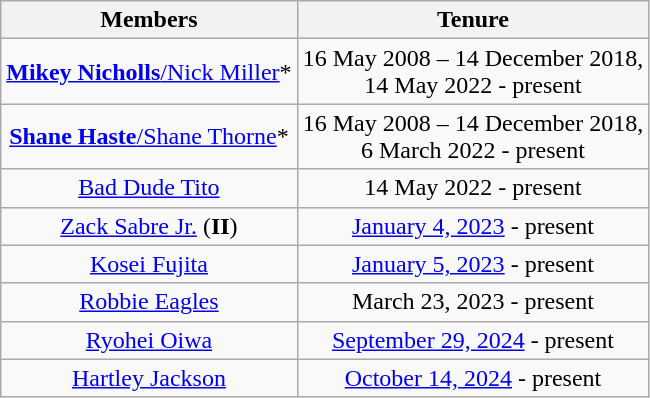<table class="wikitable sortable" style="text-align:center;">
<tr>
<th>Members</th>
<th>Tenure</th>
</tr>
<tr>
<td><a href='#'><strong>Mikey Nicholls</strong>/Nick Miller</a>*</td>
<td>16 May 2008 – 14 December 2018,<br>14 May 2022 - present</td>
</tr>
<tr>
<td><a href='#'><strong>Shane Haste</strong>/Shane Thorne</a>*</td>
<td>16 May 2008 – 14 December 2018,<br>6 March 2022 - present</td>
</tr>
<tr>
<td><a href='#'>Bad Dude Tito</a></td>
<td>14 May 2022 - present</td>
</tr>
<tr>
<td><a href='#'>Zack Sabre Jr.</a> (<strong>II</strong>)</td>
<td><a href='#'>January 4, 2023</a> - present</td>
</tr>
<tr>
<td><a href='#'>Kosei Fujita</a></td>
<td><a href='#'>January 5, 2023</a> - present</td>
</tr>
<tr>
<td><a href='#'>Robbie Eagles</a></td>
<td>March 23, 2023 - present</td>
</tr>
<tr>
<td><a href='#'>Ryohei Oiwa</a></td>
<td><a href='#'>September 29, 2024</a> - present</td>
</tr>
<tr>
<td><a href='#'>Hartley Jackson</a></td>
<td><a href='#'>October 14, 2024</a> - present</td>
</tr>
</table>
